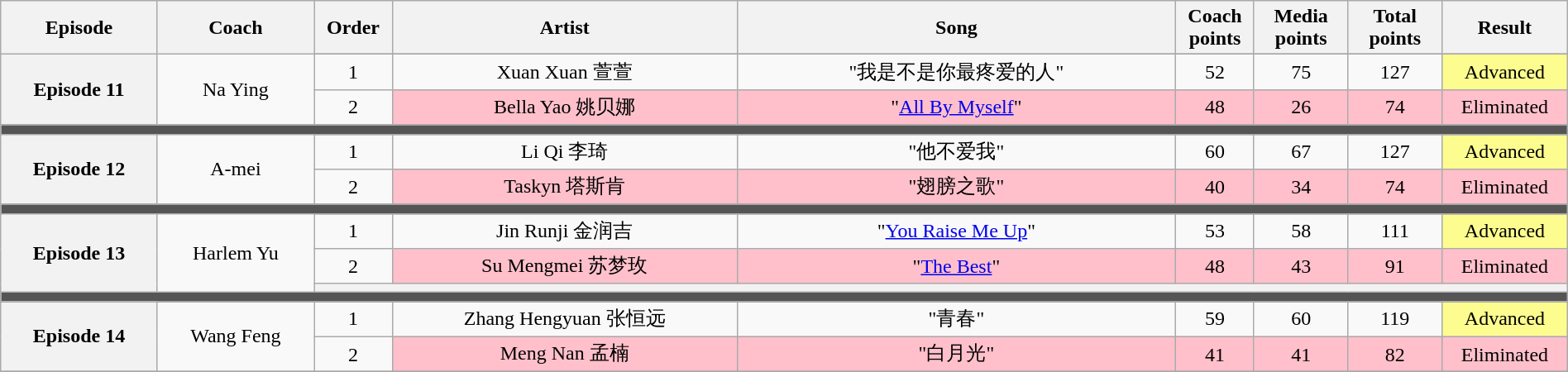<table class="wikitable" style="text-align:center; width:100%;">
<tr>
<th style="width:10%;">Episode</th>
<th style="width:10%;">Coach</th>
<th style="width:05%;">Order</th>
<th style="width:22%;">Artist</th>
<th style="width:28%;">Song</th>
<th style="width:05%;">Coach points</th>
<th style="width:06%;">Media points</th>
<th style! style="width:06%;">Total points</th>
<th style! style="width:14%;">Result</th>
</tr>
<tr>
<th rowspan="3" scope="row">Episode 11<br><small></small></th>
<td rowspan="3">Na Ying</td>
</tr>
<tr>
<td>1</td>
<td>Xuan Xuan 萱萱</td>
<td>"我是不是你最疼爱的人"</td>
<td>52</td>
<td>75</td>
<td>127</td>
<td style="background:#fdfc8f;">Advanced</td>
</tr>
<tr>
<td>2</td>
<td style="background:pink;">Bella Yao 姚贝娜</td>
<td style="background:pink;">"<a href='#'>All By Myself</a>"</td>
<td style="background:pink;">48</td>
<td style="background:pink;">26</td>
<td style="background:pink;">74</td>
<td style="background:pink;">Eliminated</td>
</tr>
<tr>
<td colspan="11" style="background:#555555;"></td>
</tr>
<tr>
<th rowspan="3" scope="row">Episode 12<br><small></small></th>
<td rowspan="3">A-mei</td>
</tr>
<tr>
<td>1</td>
<td>Li Qi 李琦</td>
<td>"他不爱我"</td>
<td>60</td>
<td>67</td>
<td>127</td>
<td style="background:#fdfc8f;">Advanced</td>
</tr>
<tr>
<td>2</td>
<td style="background:pink;">Taskyn 塔斯肯</td>
<td style="background:pink;">"翅膀之歌"</td>
<td style="background:pink;">40</td>
<td style="background:pink;">34</td>
<td style="background:pink;">74</td>
<td style="background:pink;">Eliminated</td>
</tr>
<tr>
<td colspan="11" style="background:#555555;"></td>
</tr>
<tr>
<th rowspan="4" scope="row">Episode 13<br><small></small></th>
<td rowspan="4">Harlem Yu</td>
</tr>
<tr>
<td>1</td>
<td>Jin Runji 金润吉</td>
<td>"<a href='#'>You Raise Me Up</a>"</td>
<td>53</td>
<td>58</td>
<td>111</td>
<td style="background:#fdfc8f;">Advanced</td>
</tr>
<tr>
<td>2</td>
<td style="background:pink;">Su Mengmei 苏梦玫</td>
<td style="background:pink;">"<a href='#'>The Best</a>"</td>
<td style="background:pink;">48</td>
<td style="background:pink;">43</td>
<td style="background:pink;">91</td>
<td style="background:pink;">Eliminated</td>
</tr>
<tr>
<th style="font-size:90%; line-height:12px;" colspan=9></th>
</tr>
<tr>
<td colspan="11" style="background:#555555;"></td>
</tr>
<tr>
<th rowspan="3" scope="row">Episode 14<br><small></small></th>
<td rowspan="3">Wang Feng</td>
</tr>
<tr>
<td>1</td>
<td>Zhang Hengyuan 张恒远</td>
<td>"青春"</td>
<td>59</td>
<td>60</td>
<td>119</td>
<td style="background:#fdfc8f;">Advanced</td>
</tr>
<tr>
<td>2</td>
<td style="background:pink;">Meng Nan 孟楠</td>
<td style="background:pink;">"白月光"</td>
<td style="background:pink;">41</td>
<td style="background:pink;">41</td>
<td style="background:pink;">82</td>
<td style="background:pink;">Eliminated</td>
</tr>
<tr>
</tr>
</table>
